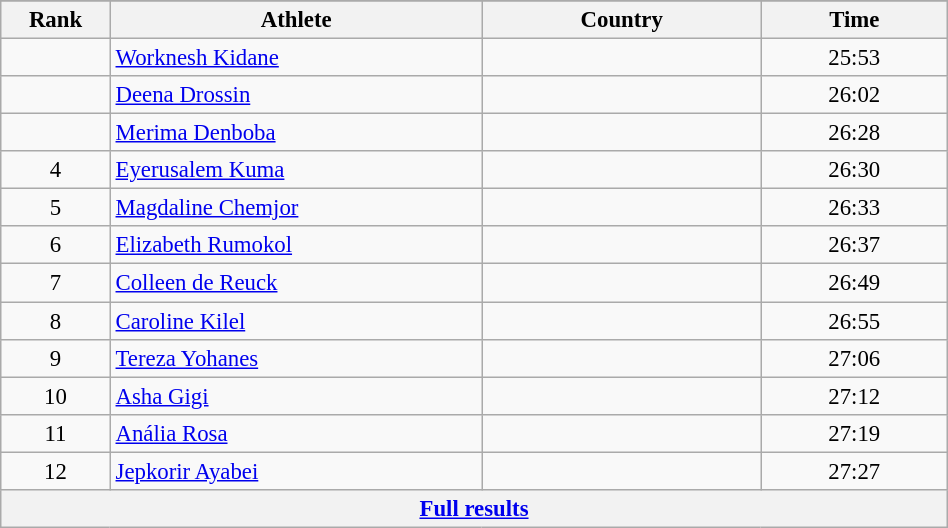<table class="wikitable sortable" style=" text-align:center; font-size:95%;" width="50%">
<tr>
</tr>
<tr>
<th width=5%>Rank</th>
<th width=20%>Athlete</th>
<th width=15%>Country</th>
<th width=10%>Time</th>
</tr>
<tr>
<td align=center></td>
<td align=left><a href='#'>Worknesh Kidane</a></td>
<td align=left></td>
<td>25:53</td>
</tr>
<tr>
<td align=center></td>
<td align=left><a href='#'>Deena Drossin</a></td>
<td align=left></td>
<td>26:02</td>
</tr>
<tr>
<td align=center></td>
<td align=left><a href='#'>Merima Denboba</a></td>
<td align=left></td>
<td>26:28</td>
</tr>
<tr>
<td align=center>4</td>
<td align=left><a href='#'>Eyerusalem Kuma</a></td>
<td align=left></td>
<td>26:30</td>
</tr>
<tr>
<td align=center>5</td>
<td align=left><a href='#'>Magdaline Chemjor</a></td>
<td align=left></td>
<td>26:33</td>
</tr>
<tr>
<td align=center>6</td>
<td align=left><a href='#'>Elizabeth Rumokol</a></td>
<td align=left></td>
<td>26:37</td>
</tr>
<tr>
<td align=center>7</td>
<td align=left><a href='#'>Colleen de Reuck</a></td>
<td align=left></td>
<td>26:49</td>
</tr>
<tr>
<td align=center>8</td>
<td align=left><a href='#'>Caroline Kilel</a></td>
<td align=left></td>
<td>26:55</td>
</tr>
<tr>
<td align=center>9</td>
<td align=left><a href='#'>Tereza Yohanes</a></td>
<td align=left></td>
<td>27:06</td>
</tr>
<tr>
<td align=center>10</td>
<td align=left><a href='#'>Asha Gigi</a></td>
<td align=left></td>
<td>27:12</td>
</tr>
<tr>
<td align=center>11</td>
<td align=left><a href='#'>Anália Rosa</a></td>
<td align=left></td>
<td>27:19</td>
</tr>
<tr>
<td align=center>12</td>
<td align=left><a href='#'>Jepkorir Ayabei</a></td>
<td align=left></td>
<td>27:27</td>
</tr>
<tr class="sortbottom">
<th colspan=4 align=center><a href='#'>Full results</a></th>
</tr>
</table>
